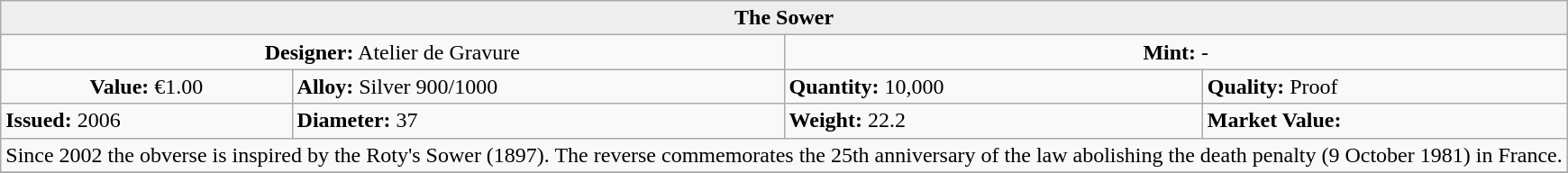<table class="wikitable">
<tr>
<th colspan="4" align=center style="background:#eeeeee;">The Sower</th>
</tr>
<tr>
<td colspan="2" width="50%" align=center><strong>Designer:</strong> Atelier de Gravure</td>
<td colspan="2" width="50%" align=center><strong>Mint:</strong> -</td>
</tr>
<tr>
<td align=center><strong>Value:</strong> €1.00</td>
<td><strong>Alloy:</strong> Silver 900/1000</td>
<td><strong>Quantity:</strong> 10,000</td>
<td><strong>Quality:</strong> Proof</td>
</tr>
<tr>
<td><strong>Issued:</strong> 2006</td>
<td><strong>Diameter:</strong> 37</td>
<td><strong>Weight:</strong> 22.2</td>
<td><strong>Market Value:</strong></td>
</tr>
<tr>
<td colspan="4" align=left>Since 2002 the obverse is inspired by the Roty's Sower (1897). The reverse commemorates the 25th anniversary of the law abolishing the death penalty (9 October 1981) in France.</td>
</tr>
<tr>
</tr>
</table>
